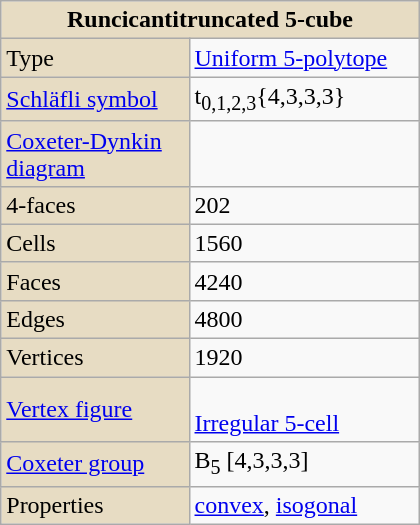<table class="wikitable" align="right" style="margin-left:10px" width="280">
<tr>
<td bgcolor=#e7dcc3 align=center colspan=3><strong>Runcicantitruncated 5-cube</strong></td>
</tr>
<tr>
<td bgcolor=#e7dcc3>Type</td>
<td><a href='#'>Uniform 5-polytope</a></td>
</tr>
<tr>
<td bgcolor=#e7dcc3><a href='#'>Schläfli symbol</a></td>
<td>t<sub>0,1,2,3</sub>{4,3,3,3}</td>
</tr>
<tr>
<td bgcolor=#e7dcc3><a href='#'>Coxeter-Dynkin<br>diagram</a></td>
<td></td>
</tr>
<tr>
<td bgcolor=#e7dcc3>4-faces</td>
<td>202</td>
</tr>
<tr>
<td bgcolor=#e7dcc3>Cells</td>
<td>1560</td>
</tr>
<tr>
<td bgcolor=#e7dcc3>Faces</td>
<td>4240</td>
</tr>
<tr>
<td bgcolor=#e7dcc3>Edges</td>
<td>4800</td>
</tr>
<tr>
<td bgcolor=#e7dcc3>Vertices</td>
<td>1920</td>
</tr>
<tr>
<td bgcolor=#e7dcc3><a href='#'>Vertex figure</a></td>
<td colspan=2><br><a href='#'>Irregular 5-cell</a></td>
</tr>
<tr>
<td bgcolor=#e7dcc3><a href='#'>Coxeter group</a></td>
<td colspan=2>B<sub>5</sub> [4,3,3,3]</td>
</tr>
<tr>
<td bgcolor=#e7dcc3>Properties</td>
<td><a href='#'>convex</a>, <a href='#'>isogonal</a></td>
</tr>
</table>
